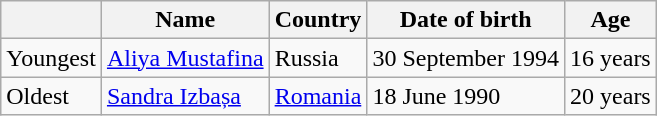<table class="wikitable">
<tr>
<th></th>
<th>Name</th>
<th>Country</th>
<th>Date of birth</th>
<th>Age</th>
</tr>
<tr>
<td>Youngest</td>
<td><a href='#'>Aliya Mustafina</a></td>
<td>Russia </td>
<td>30 September 1994</td>
<td>16 years</td>
</tr>
<tr>
<td>Oldest</td>
<td><a href='#'>Sandra Izbașa</a></td>
<td><a href='#'>Romania</a> </td>
<td>18 June 1990</td>
<td>20 years</td>
</tr>
</table>
